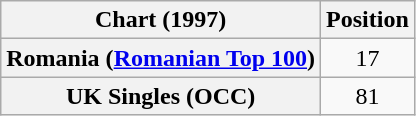<table class="wikitable plainrowheaders" style="text-align:center">
<tr>
<th>Chart (1997)</th>
<th>Position</th>
</tr>
<tr>
<th scope="row">Romania (<a href='#'>Romanian Top 100</a>)</th>
<td>17</td>
</tr>
<tr>
<th scope="row">UK Singles (OCC)</th>
<td>81</td>
</tr>
</table>
